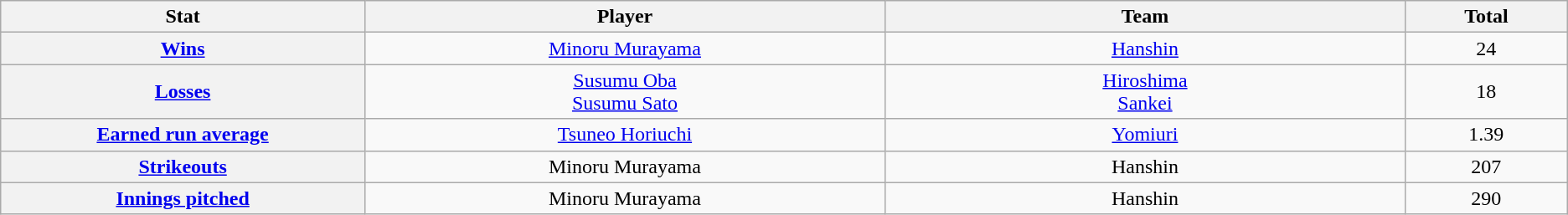<table class="wikitable" style="text-align:center;">
<tr>
<th scope="col" style="width:7%;">Stat</th>
<th scope="col" style="width:10%;">Player</th>
<th scope="col" style="width:10%;">Team</th>
<th scope="col" style="width:3%;">Total</th>
</tr>
<tr>
<th scope="row" style="text-align:center;"><a href='#'>Wins</a></th>
<td><a href='#'>Minoru Murayama</a></td>
<td><a href='#'>Hanshin</a></td>
<td>24</td>
</tr>
<tr>
<th scope="row" style="text-align:center;"><a href='#'>Losses</a></th>
<td><a href='#'>Susumu Oba</a><br><a href='#'>Susumu Sato</a></td>
<td><a href='#'>Hiroshima</a><br><a href='#'>Sankei</a></td>
<td>18</td>
</tr>
<tr>
<th scope="row" style="text-align:center;"><a href='#'>Earned run average</a></th>
<td><a href='#'>Tsuneo Horiuchi</a></td>
<td><a href='#'>Yomiuri</a></td>
<td>1.39</td>
</tr>
<tr>
<th scope="row" style="text-align:center;"><a href='#'>Strikeouts</a></th>
<td>Minoru Murayama</td>
<td>Hanshin</td>
<td>207</td>
</tr>
<tr>
<th scope="row" style="text-align:center;"><a href='#'>Innings pitched</a></th>
<td>Minoru Murayama</td>
<td>Hanshin</td>
<td>290</td>
</tr>
</table>
